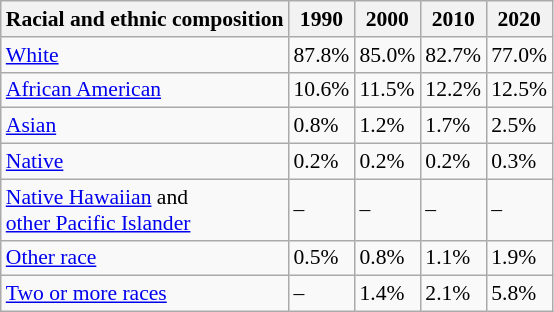<table class="wikitable sortable collapsible" style="font-size: 90%;">
<tr>
<th>Racial and ethnic composition</th>
<th>1990</th>
<th>2000</th>
<th>2010</th>
<th>2020</th>
</tr>
<tr>
<td><a href='#'>White</a></td>
<td>87.8%</td>
<td>85.0%</td>
<td>82.7%</td>
<td>77.0%</td>
</tr>
<tr>
<td><a href='#'>African American</a></td>
<td>10.6%</td>
<td>11.5%</td>
<td>12.2%</td>
<td>12.5%</td>
</tr>
<tr>
<td><a href='#'>Asian</a></td>
<td>0.8%</td>
<td>1.2%</td>
<td>1.7%</td>
<td>2.5%</td>
</tr>
<tr>
<td><a href='#'>Native</a></td>
<td>0.2%</td>
<td>0.2%</td>
<td>0.2%</td>
<td>0.3%</td>
</tr>
<tr>
<td><a href='#'>Native Hawaiian</a> and<br><a href='#'>other Pacific Islander</a></td>
<td>–</td>
<td>–</td>
<td>–</td>
<td>–</td>
</tr>
<tr>
<td><a href='#'>Other race</a></td>
<td>0.5%</td>
<td>0.8%</td>
<td>1.1%</td>
<td>1.9%</td>
</tr>
<tr>
<td><a href='#'>Two or more races</a></td>
<td>–</td>
<td>1.4%</td>
<td>2.1%</td>
<td>5.8%</td>
</tr>
</table>
